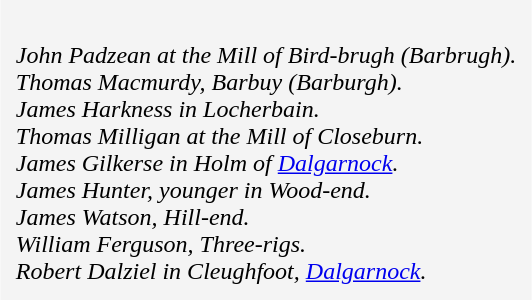<table cellpadding=10 border="0" align=center>
<tr>
<td bgcolor=#f4f4f4><br><em>John Padzean at the Mill of Bird-brugh (Barbrugh). </em><br>
<em>Thomas Macmurdy, Barbuy (Barburgh).</em><br>
<em>James Harkness in Locherbain.</em><br>
<em>Thomas Milligan at the Mill of Closeburn.</em><br>
<em>James Gilkerse in Holm of <a href='#'>Dalgarnock</a>.</em><br>
<em>James Hunter, younger in Wood-end.</em><br> 
<em>James Watson, Hill-end.</em><br> 
<em>William Ferguson, Three-rigs.</em><br> 
<em>Robert Dalziel in Cleughfoot, <a href='#'>Dalgarnock</a>.</em><br></td>
</tr>
</table>
